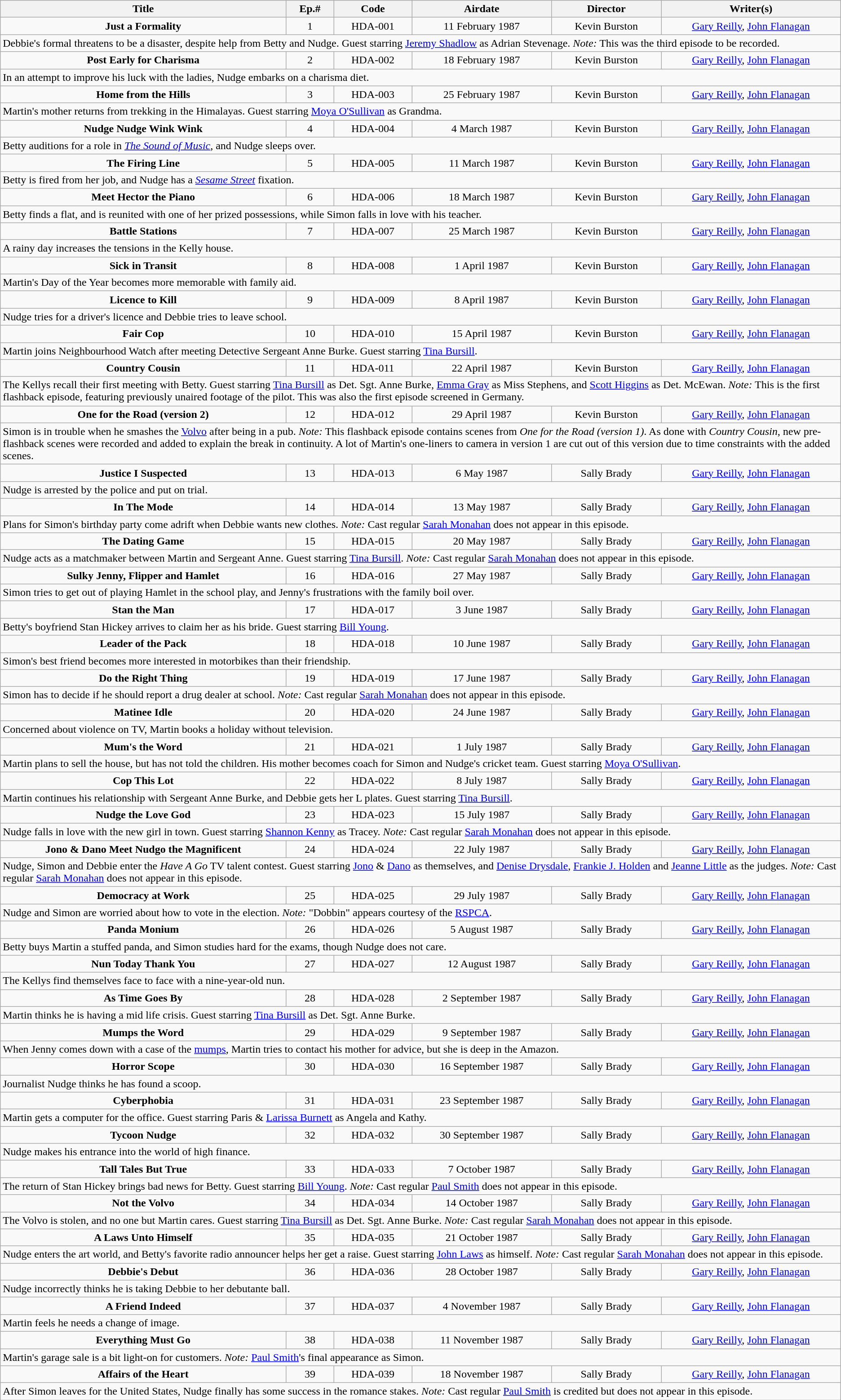<table class="wikitable">
<tr>
<th>Title</th>
<th>Ep.#</th>
<th>Code</th>
<th>Airdate</th>
<th>Director</th>
<th>Writer(s)</th>
</tr>
<tr align="center" |>
<td><strong>Just a Formality</strong></td>
<td>1</td>
<td>HDA-001</td>
<td>11 February 1987</td>
<td>Kevin Burston</td>
<td><a href='#'>Gary Reilly</a>, <a href='#'>John Flanagan</a></td>
</tr>
<tr>
<td colspan="6">Debbie's formal threatens to be a disaster, despite help from Betty and Nudge. Guest starring <a href='#'>Jeremy Shadlow</a> as Adrian Stevenage. <em>Note:</em> This was the third episode to be recorded.</td>
</tr>
<tr align="center">
<td><strong>Post Early for Charisma</strong></td>
<td>2</td>
<td>HDA-002</td>
<td>18 February 1987</td>
<td>Kevin Burston</td>
<td><a href='#'>Gary Reilly</a>, <a href='#'>John Flanagan</a></td>
</tr>
<tr>
<td colspan="6">In an attempt to improve his luck with the ladies, Nudge embarks on a charisma diet.</td>
</tr>
<tr align="center" |>
<td><strong>Home from the Hills</strong></td>
<td>3</td>
<td>HDA-003</td>
<td>25 February 1987</td>
<td>Kevin Burston</td>
<td><a href='#'>Gary Reilly</a>, <a href='#'>John Flanagan</a></td>
</tr>
<tr>
<td colspan="6">Martin's mother returns from trekking in the Himalayas. Guest starring <a href='#'>Moya O'Sullivan</a> as Grandma.</td>
</tr>
<tr align="center">
<td><strong>Nudge Nudge Wink Wink</strong></td>
<td>4</td>
<td>HDA-004</td>
<td>4 March 1987</td>
<td>Kevin Burston</td>
<td><a href='#'>Gary Reilly</a>, <a href='#'>John Flanagan</a></td>
</tr>
<tr>
<td colspan="6">Betty auditions for a role in <em><a href='#'>The Sound of Music</a></em>, and Nudge sleeps over.</td>
</tr>
<tr align="center" |>
<td><strong>The Firing Line</strong></td>
<td>5</td>
<td>HDA-005</td>
<td>11 March 1987</td>
<td>Kevin Burston</td>
<td><a href='#'>Gary Reilly</a>, <a href='#'>John Flanagan</a></td>
</tr>
<tr>
<td colspan="6">Betty is fired from her job, and Nudge has a <em><a href='#'>Sesame Street</a></em> fixation.</td>
</tr>
<tr align="center">
<td><strong>Meet Hector the Piano</strong></td>
<td>6</td>
<td>HDA-006</td>
<td>18 March 1987</td>
<td>Kevin Burston</td>
<td><a href='#'>Gary Reilly</a>, <a href='#'>John Flanagan</a></td>
</tr>
<tr>
<td colspan="6">Betty finds a flat, and is reunited with one of her prized possessions, while Simon falls in love with his teacher.</td>
</tr>
<tr align="center" |>
<td><strong>Battle Stations</strong></td>
<td>7</td>
<td>HDA-007</td>
<td>25 March 1987</td>
<td>Kevin Burston</td>
<td><a href='#'>Gary Reilly</a>, <a href='#'>John Flanagan</a></td>
</tr>
<tr>
<td colspan="6">A rainy day increases the tensions in the Kelly house.</td>
</tr>
<tr align="center">
<td><strong>Sick in Transit</strong></td>
<td>8</td>
<td>HDA-008</td>
<td>1 April 1987</td>
<td>Kevin Burston</td>
<td><a href='#'>Gary Reilly</a>, <a href='#'>John Flanagan</a></td>
</tr>
<tr>
<td colspan="6">Martin's Day of the Year becomes more memorable with family aid.</td>
</tr>
<tr align="center" |>
<td><strong>Licence to Kill</strong></td>
<td>9</td>
<td>HDA-009</td>
<td>8 April 1987</td>
<td>Kevin Burston</td>
<td><a href='#'>Gary Reilly</a>, <a href='#'>John Flanagan</a></td>
</tr>
<tr>
<td colspan="6">Nudge tries for a driver's licence and Debbie tries to leave school.</td>
</tr>
<tr align="center">
<td><strong>Fair Cop</strong></td>
<td>10</td>
<td>HDA-010</td>
<td>15 April 1987</td>
<td>Kevin Burston</td>
<td><a href='#'>Gary Reilly</a>, <a href='#'>John Flanagan</a></td>
</tr>
<tr>
<td colspan="6">Martin joins Neighbourhood Watch after meeting Detective Sergeant Anne Burke. Guest starring <a href='#'>Tina Bursill</a>.</td>
</tr>
<tr align="center" |>
<td><strong>Country Cousin</strong></td>
<td>11</td>
<td>HDA-011</td>
<td>22 April 1987</td>
<td>Kevin Burston</td>
<td><a href='#'>Gary Reilly</a>, <a href='#'>John Flanagan</a></td>
</tr>
<tr>
<td colspan="6">The Kellys recall their first meeting with Betty. Guest starring <a href='#'>Tina Bursill</a> as Det. Sgt. Anne Burke, <a href='#'>Emma Gray</a> as Miss Stephens, and <a href='#'>Scott Higgins</a> as Det. McEwan. <em>Note:</em> This is the first flashback episode, featuring previously unaired footage of the pilot. This was also the first episode screened in Germany.</td>
</tr>
<tr align="center">
<td><strong>One for the Road (version 2)</strong></td>
<td>12</td>
<td>HDA-012</td>
<td>29 April 1987</td>
<td>Kevin Burston</td>
<td><a href='#'>Gary Reilly</a>, <a href='#'>John Flanagan</a></td>
</tr>
<tr>
<td colspan="6">Simon is in trouble when he smashes the <a href='#'>Volvo</a> after being in a pub. <em>Note:</em> This flashback episode contains scenes from <em>One for the Road (version 1)</em>. As done with <em>Country Cousin</em>, new pre-flashback scenes were recorded and added to explain the break in continuity. A lot of Martin's one-liners to camera in version 1 are cut out of this version due to time constraints with the added scenes.</td>
</tr>
<tr align="center" |>
<td><strong>Justice I Suspected</strong></td>
<td>13</td>
<td>HDA-013</td>
<td>6 May 1987</td>
<td>Sally Brady</td>
<td><a href='#'>Gary Reilly</a>, <a href='#'>John Flanagan</a></td>
</tr>
<tr>
<td colspan="6">Nudge is arrested by the police and put on trial.</td>
</tr>
<tr align="center">
<td><strong>In The Mode</strong></td>
<td>14</td>
<td>HDA-014</td>
<td>13 May 1987</td>
<td>Sally Brady</td>
<td><a href='#'>Gary Reilly</a>, <a href='#'>John Flanagan</a></td>
</tr>
<tr>
<td colspan="6">Plans for Simon's birthday party come adrift when Debbie wants new clothes. <em>Note:</em> Cast regular <a href='#'>Sarah Monahan</a> does not appear in this episode.</td>
</tr>
<tr align="center" |>
<td><strong>The Dating Game</strong></td>
<td>15</td>
<td>HDA-015</td>
<td>20 May 1987</td>
<td>Sally Brady</td>
<td><a href='#'>Gary Reilly</a>, <a href='#'>John Flanagan</a></td>
</tr>
<tr>
<td colspan="6">Nudge acts as a matchmaker between Martin and Sergeant Anne. Guest starring <a href='#'>Tina Bursill</a>. <em>Note:</em> Cast regular <a href='#'>Sarah Monahan</a> does not appear in this episode.</td>
</tr>
<tr align="center">
<td><strong>Sulky Jenny, Flipper and Hamlet</strong></td>
<td>16</td>
<td>HDA-016</td>
<td>27 May 1987</td>
<td>Sally Brady</td>
<td><a href='#'>Gary Reilly</a>, <a href='#'>John Flanagan</a></td>
</tr>
<tr>
<td colspan="6">Simon tries to get out of playing Hamlet in the school play, and Jenny's frustrations with the family boil over.</td>
</tr>
<tr align="center" |>
<td><strong>Stan the Man</strong></td>
<td>17</td>
<td>HDA-017</td>
<td>3 June 1987</td>
<td>Sally Brady</td>
<td><a href='#'>Gary Reilly</a>, <a href='#'>John Flanagan</a></td>
</tr>
<tr>
<td colspan="6">Betty's boyfriend Stan Hickey arrives to claim her as his bride. Guest starring <a href='#'>Bill Young</a>.</td>
</tr>
<tr align="center">
<td><strong>Leader of the Pack</strong></td>
<td>18</td>
<td>HDA-018</td>
<td>10 June 1987</td>
<td>Sally Brady</td>
<td><a href='#'>Gary Reilly</a>, <a href='#'>John Flanagan</a></td>
</tr>
<tr>
<td colspan="6">Simon's best friend becomes more interested in motorbikes than their friendship.</td>
</tr>
<tr align="center" |>
<td><strong>Do the Right Thing</strong></td>
<td>19</td>
<td>HDA-019</td>
<td>17 June 1987</td>
<td>Sally Brady</td>
<td><a href='#'>Gary Reilly</a>, <a href='#'>John Flanagan</a></td>
</tr>
<tr>
<td colspan="6">Simon has to decide if he should report a drug dealer at school. <em>Note:</em> Cast regular <a href='#'>Sarah Monahan</a> does not appear in this episode.</td>
</tr>
<tr align="center">
<td><strong>Matinee Idle</strong></td>
<td>20</td>
<td>HDA-020</td>
<td>24 June 1987</td>
<td>Sally Brady</td>
<td><a href='#'>Gary Reilly</a>, <a href='#'>John Flanagan</a></td>
</tr>
<tr>
<td colspan="6">Concerned about violence on TV, Martin books a holiday without television.</td>
</tr>
<tr align="center" |>
<td><strong>Mum's the Word</strong></td>
<td>21</td>
<td>HDA-021</td>
<td>1 July 1987</td>
<td>Sally Brady</td>
<td><a href='#'>Gary Reilly</a>, <a href='#'>John Flanagan</a></td>
</tr>
<tr>
<td colspan="6">Martin plans to sell the house, but has not told the children. His mother becomes coach for Simon and Nudge's cricket team. Guest starring <a href='#'>Moya O'Sullivan</a>.</td>
</tr>
<tr align="center">
<td><strong>Cop This Lot</strong></td>
<td>22</td>
<td>HDA-022</td>
<td>8 July 1987</td>
<td>Sally Brady</td>
<td><a href='#'>Gary Reilly</a>, <a href='#'>John Flanagan</a></td>
</tr>
<tr>
<td colspan="6">Martin continues his relationship with Sergeant Anne Burke, and Debbie gets her L plates. Guest starring <a href='#'>Tina Bursill</a>.</td>
</tr>
<tr align="center" |>
<td><strong>Nudge the Love God</strong></td>
<td>23</td>
<td>HDA-023</td>
<td>15 July 1987</td>
<td>Sally Brady</td>
<td><a href='#'>Gary Reilly</a>, <a href='#'>John Flanagan</a></td>
</tr>
<tr>
<td colspan="6">Nudge falls in love with the new girl in town. Guest starring <a href='#'>Shannon Kenny</a> as Tracey. <em>Note:</em> Cast regular <a href='#'>Sarah Monahan</a> does not appear in this episode.</td>
</tr>
<tr align="center">
<td><strong>Jono & Dano Meet Nudgo the Magnificent</strong></td>
<td>24</td>
<td>HDA-024</td>
<td>22 July 1987</td>
<td>Sally Brady</td>
<td><a href='#'>Gary Reilly</a>, <a href='#'>John Flanagan</a></td>
</tr>
<tr>
<td colspan="6">Nudge, Simon and Debbie enter the <em>Have A Go</em> TV talent contest. Guest starring <a href='#'>Jono</a> & <a href='#'>Dano</a> as themselves, and <a href='#'>Denise Drysdale</a>, <a href='#'>Frankie J. Holden</a> and <a href='#'>Jeanne Little</a> as the judges. <em>Note:</em> Cast regular <a href='#'>Sarah Monahan</a> does not appear in this episode.</td>
</tr>
<tr align="center" |>
<td><strong>Democracy at Work</strong></td>
<td>25</td>
<td>HDA-025</td>
<td>29 July 1987</td>
<td>Sally Brady</td>
<td><a href='#'>Gary Reilly</a>, <a href='#'>John Flanagan</a></td>
</tr>
<tr>
<td colspan="6">Nudge and Simon are worried about how to vote in the election. <em>Note:</em> "Dobbin" appears courtesy of the <a href='#'>RSPCA</a>.</td>
</tr>
<tr align="center">
<td><strong>Panda Monium</strong></td>
<td>26</td>
<td>HDA-026</td>
<td>5 August 1987</td>
<td>Sally Brady</td>
<td><a href='#'>Gary Reilly</a>, <a href='#'>John Flanagan</a></td>
</tr>
<tr>
<td colspan="6">Betty buys Martin a stuffed panda, and Simon studies hard for the exams, though Nudge does not care.</td>
</tr>
<tr align="center" |>
<td><strong>Nun Today Thank You</strong></td>
<td>27</td>
<td>HDA-027</td>
<td>12 August 1987</td>
<td>Sally Brady</td>
<td><a href='#'>Gary Reilly</a>, <a href='#'>John Flanagan</a></td>
</tr>
<tr>
<td colspan="6">The Kellys find themselves face to face with a nine-year-old nun.</td>
</tr>
<tr align="center">
<td><strong>As Time Goes By</strong></td>
<td>28</td>
<td>HDA-028</td>
<td>2 September 1987</td>
<td>Sally Brady</td>
<td><a href='#'>Gary Reilly</a>, <a href='#'>John Flanagan</a></td>
</tr>
<tr>
<td colspan="6">Martin thinks he is having a mid life crisis. Guest starring <a href='#'>Tina Bursill</a> as Det. Sgt. Anne Burke.</td>
</tr>
<tr align="center" |>
<td><strong>Mumps the Word</strong></td>
<td>29</td>
<td>HDA-029</td>
<td>9 September 1987</td>
<td>Sally Brady</td>
<td><a href='#'>Gary Reilly</a>, <a href='#'>John Flanagan</a></td>
</tr>
<tr>
<td colspan="6">When Jenny comes down with a case of the <a href='#'>mumps</a>, Martin tries to contact his mother for advice, but she is deep in the Amazon.</td>
</tr>
<tr align="center">
<td><strong>Horror Scope</strong></td>
<td>30</td>
<td>HDA-030</td>
<td>16 September 1987</td>
<td>Sally Brady</td>
<td><a href='#'>Gary Reilly</a>, <a href='#'>John Flanagan</a></td>
</tr>
<tr>
<td colspan="6">Journalist Nudge thinks he has found a scoop.</td>
</tr>
<tr align="center" |>
<td><strong>Cyberphobia</strong></td>
<td>31</td>
<td>HDA-031</td>
<td>23 September 1987</td>
<td>Sally Brady</td>
<td><a href='#'>Gary Reilly</a>, <a href='#'>John Flanagan</a></td>
</tr>
<tr>
<td colspan="6">Martin gets a computer for the office. Guest starring Paris & <a href='#'>Larissa Burnett</a> as Angela and Kathy.</td>
</tr>
<tr align="center">
<td><strong>Tycoon Nudge</strong></td>
<td>32</td>
<td>HDA-032</td>
<td>30 September 1987</td>
<td>Sally Brady</td>
<td><a href='#'>Gary Reilly</a>, <a href='#'>John Flanagan</a></td>
</tr>
<tr>
<td colspan="6">Nudge makes his entrance into the world of high finance.</td>
</tr>
<tr align="center" |>
<td><strong>Tall Tales But True</strong></td>
<td>33</td>
<td>HDA-033</td>
<td>7 October 1987</td>
<td>Sally Brady</td>
<td><a href='#'>Gary Reilly</a>, <a href='#'>John Flanagan</a></td>
</tr>
<tr>
<td colspan="6">The return of Stan Hickey brings bad news for Betty. Guest starring <a href='#'>Bill Young</a>. <em>Note:</em> Cast regular <a href='#'>Paul Smith</a> does not appear in this episode.</td>
</tr>
<tr align="center">
<td><strong>Not the Volvo</strong></td>
<td>34</td>
<td>HDA-034</td>
<td>14 October 1987</td>
<td>Sally Brady</td>
<td><a href='#'>Gary Reilly</a>, <a href='#'>John Flanagan</a></td>
</tr>
<tr>
<td colspan="6">The Volvo is stolen, and no one but Martin cares. Guest starring <a href='#'>Tina Bursill</a> as Det. Sgt. Anne Burke. <em>Note:</em> Cast regular <a href='#'>Sarah Monahan</a> does not appear in this episode.</td>
</tr>
<tr align="center" |>
<td><strong>A Laws Unto Himself</strong></td>
<td>35</td>
<td>HDA-035</td>
<td>21 October 1987</td>
<td>Sally Brady</td>
<td><a href='#'>Gary Reilly</a>, <a href='#'>John Flanagan</a></td>
</tr>
<tr>
<td colspan="6">Nudge enters the art world, and Betty's favorite radio announcer helps her get a raise. Guest starring <a href='#'>John Laws</a> as himself. <em>Note:</em> Cast regular <a href='#'>Sarah Monahan</a> does not appear in this episode.</td>
</tr>
<tr align="center">
<td><strong>Debbie's Debut</strong></td>
<td>36</td>
<td>HDA-036</td>
<td>28 October 1987</td>
<td>Sally Brady</td>
<td><a href='#'>Gary Reilly</a>, <a href='#'>John Flanagan</a></td>
</tr>
<tr>
<td colspan="6">Nudge incorrectly thinks he is taking Debbie to her debutante ball.</td>
</tr>
<tr align="center" |>
<td><strong>A Friend Indeed</strong></td>
<td>37</td>
<td>HDA-037</td>
<td>4 November 1987</td>
<td>Sally Brady</td>
<td><a href='#'>Gary Reilly</a>, <a href='#'>John Flanagan</a></td>
</tr>
<tr>
<td colspan="6">Martin feels he needs a change of image.</td>
</tr>
<tr align="center">
<td><strong>Everything Must Go</strong></td>
<td>38</td>
<td>HDA-038</td>
<td>11 November 1987</td>
<td>Sally Brady</td>
<td><a href='#'>Gary Reilly</a>, <a href='#'>John Flanagan</a></td>
</tr>
<tr>
<td colspan="6">Martin's garage sale is a bit light-on for customers. <em>Note:</em> <a href='#'>Paul Smith</a>'s final appearance as Simon.</td>
</tr>
<tr align="center" |>
<td><strong>Affairs of the Heart</strong></td>
<td>39</td>
<td>HDA-039</td>
<td>18 November 1987</td>
<td>Sally Brady</td>
<td><a href='#'>Gary Reilly</a>, <a href='#'>John Flanagan</a></td>
</tr>
<tr>
<td colspan="6">After Simon leaves for the United States, Nudge finally has some success in the romance stakes. <em>Note:</em> Cast regular <a href='#'>Paul Smith</a> is credited but does not appear in this episode.</td>
</tr>
</table>
